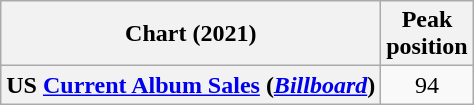<table class="wikitable sortable plainrowheaders" style="text-align:center">
<tr>
<th scope="col">Chart (2021)</th>
<th scope="col">Peak<br> position</th>
</tr>
<tr>
<th scope="row">US <a href='#'>Current Album Sales</a> (<em><a href='#'>Billboard</a></em>)</th>
<td>94</td>
</tr>
</table>
